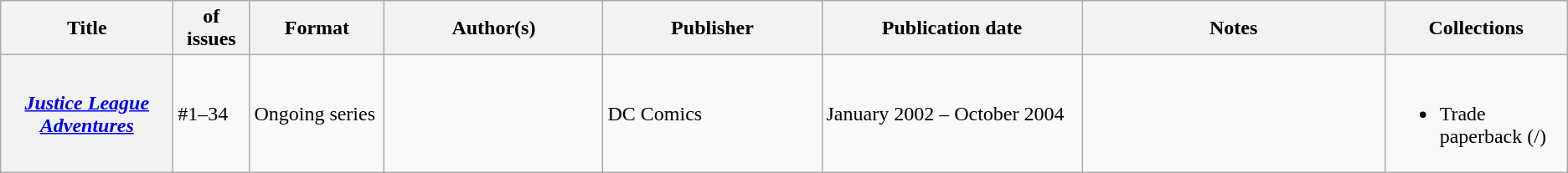<table class="wikitable">
<tr>
<th>Title</th>
<th style="width:40pt"> of issues</th>
<th style="width:75pt">Format</th>
<th style="width:125pt">Author(s)</th>
<th style="width:125pt">Publisher</th>
<th style="width:150pt">Publication date</th>
<th style="width:175pt">Notes</th>
<th>Collections</th>
</tr>
<tr>
<th><em><a href='#'>Justice League Adventures</a></em></th>
<td>#1–34</td>
<td>Ongoing series</td>
<td></td>
<td>DC Comics</td>
<td>January 2002 – October 2004</td>
<td></td>
<td><br><ul><li>Trade paperback (/)</li></ul></td>
</tr>
</table>
